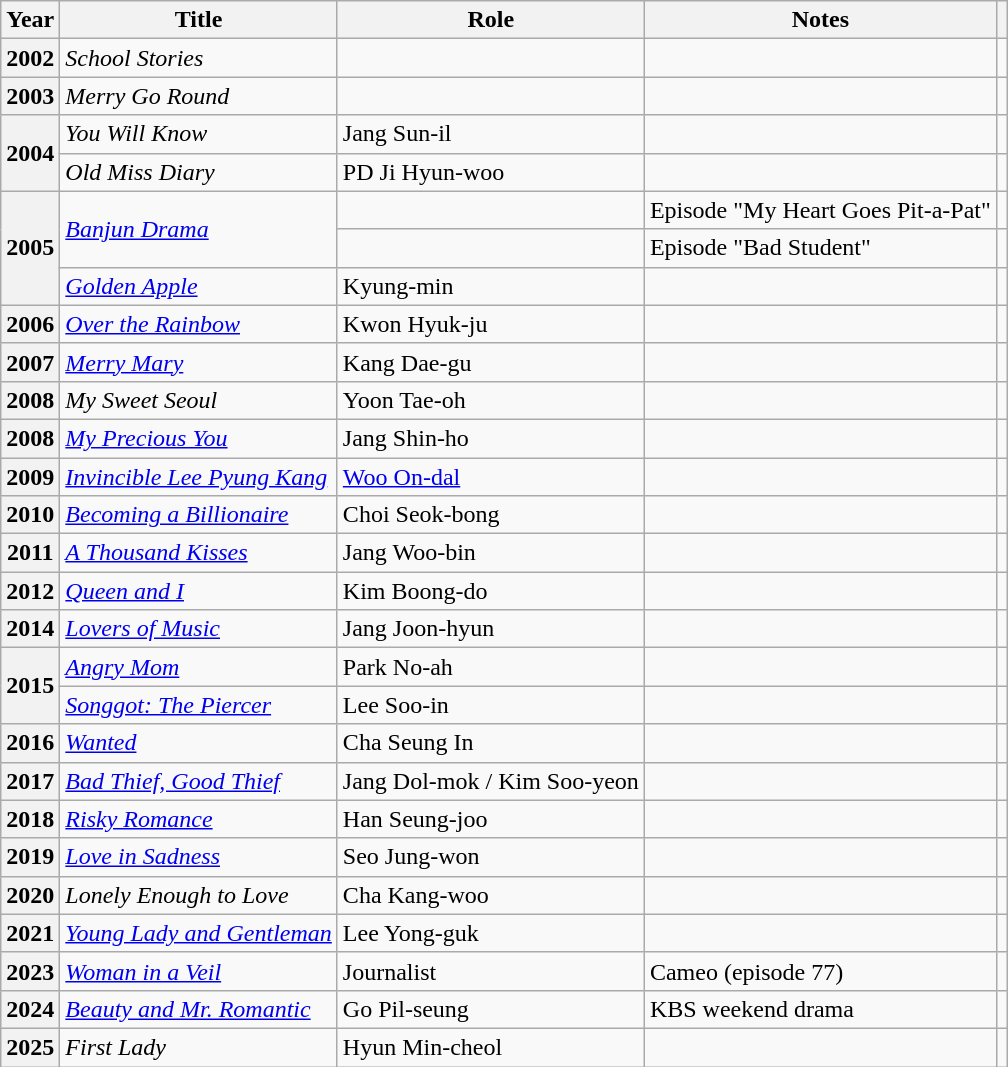<table class="wikitable plainrowheaders sortable">
<tr>
<th scope="col">Year</th>
<th scope="col">Title</th>
<th scope="col">Role</th>
<th scope="col">Notes</th>
<th scope="col"></th>
</tr>
<tr>
<th scope="row">2002</th>
<td><em>School Stories</em></td>
<td></td>
<td></td>
<td></td>
</tr>
<tr>
<th scope="row">2003</th>
<td><em>Merry Go Round</em></td>
<td></td>
<td></td>
<td></td>
</tr>
<tr>
<th scope="row" rowspan="2">2004</th>
<td><em>You Will Know</em></td>
<td>Jang Sun-il</td>
<td></td>
<td></td>
</tr>
<tr>
<td><em>Old Miss Diary</em></td>
<td>PD Ji Hyun-woo</td>
<td></td>
<td></td>
</tr>
<tr>
<th scope="row" rowspan="3">2005</th>
<td rowspan="2"><em><a href='#'>Banjun Drama</a></em></td>
<td></td>
<td>Episode "My Heart Goes Pit-a-Pat"</td>
<td></td>
</tr>
<tr>
<td></td>
<td>Episode "Bad Student"</td>
<td></td>
</tr>
<tr>
<td><em><a href='#'>Golden Apple</a></em></td>
<td>Kyung-min</td>
<td></td>
<td></td>
</tr>
<tr>
<th scope="row">2006</th>
<td><em><a href='#'>Over the Rainbow</a></em></td>
<td>Kwon Hyuk-ju</td>
<td></td>
<td></td>
</tr>
<tr>
<th scope="row">2007</th>
<td><em><a href='#'>Merry Mary</a></em></td>
<td>Kang Dae-gu</td>
<td></td>
<td></td>
</tr>
<tr>
<th scope="row">2008</th>
<td><em>My Sweet Seoul</em></td>
<td>Yoon Tae-oh</td>
<td></td>
<td></td>
</tr>
<tr>
<th scope="row">2008</th>
<td><em><a href='#'>My Precious You</a></em></td>
<td>Jang Shin-ho</td>
<td></td>
<td></td>
</tr>
<tr>
<th scope="row">2009</th>
<td><em><a href='#'>Invincible Lee Pyung Kang</a></em></td>
<td><a href='#'>Woo On-dal</a></td>
<td></td>
<td></td>
</tr>
<tr>
<th scope="row">2010</th>
<td><em><a href='#'>Becoming a Billionaire</a></em></td>
<td>Choi Seok-bong</td>
<td></td>
<td></td>
</tr>
<tr>
<th scope="row">2011</th>
<td><em><a href='#'>A Thousand Kisses</a></em></td>
<td>Jang Woo-bin</td>
<td></td>
<td></td>
</tr>
<tr>
<th scope="row">2012</th>
<td><em><a href='#'>Queen and I</a></em></td>
<td>Kim Boong-do</td>
<td></td>
<td></td>
</tr>
<tr>
<th scope="row">2014</th>
<td><em><a href='#'>Lovers of Music</a></em></td>
<td>Jang Joon-hyun</td>
<td></td>
<td></td>
</tr>
<tr>
<th scope="row" rowspan="2">2015</th>
<td><em><a href='#'>Angry Mom</a></em></td>
<td>Park No-ah</td>
<td></td>
<td></td>
</tr>
<tr>
<td><em><a href='#'>Songgot: The Piercer</a></em></td>
<td>Lee Soo-in</td>
<td></td>
<td></td>
</tr>
<tr>
<th scope="row">2016</th>
<td><a href='#'><em>Wanted</em></a></td>
<td>Cha Seung In</td>
<td></td>
<td></td>
</tr>
<tr>
<th scope="row">2017</th>
<td><em><a href='#'>Bad Thief, Good Thief</a></em></td>
<td>Jang Dol-mok / Kim Soo-yeon</td>
<td></td>
<td></td>
</tr>
<tr>
<th scope="row">2018</th>
<td><em><a href='#'>Risky Romance</a></em></td>
<td>Han Seung-joo</td>
<td></td>
<td></td>
</tr>
<tr>
<th scope="row">2019</th>
<td><em><a href='#'>Love in Sadness</a></em></td>
<td>Seo Jung-won</td>
<td></td>
<td></td>
</tr>
<tr>
<th scope="row">2020</th>
<td><em>Lonely Enough to Love</em></td>
<td>Cha Kang-woo</td>
<td></td>
<td></td>
</tr>
<tr>
<th scope="row">2021</th>
<td><em><a href='#'>Young Lady and Gentleman</a></em></td>
<td>Lee Yong-guk</td>
<td></td>
<td></td>
</tr>
<tr>
<th scope="row">2023</th>
<td><em><a href='#'>Woman in a Veil</a></em></td>
<td>Journalist</td>
<td>Cameo (episode 77)</td>
<td></td>
</tr>
<tr>
<th scope="row">2024</th>
<td><em><a href='#'>Beauty and Mr. Romantic</a></em></td>
<td>Go Pil-seung</td>
<td>KBS weekend drama</td>
<td></td>
</tr>
<tr>
<th scope="row">2025</th>
<td><em>First Lady</em></td>
<td>Hyun Min-cheol</td>
<td></td>
<td></td>
</tr>
</table>
